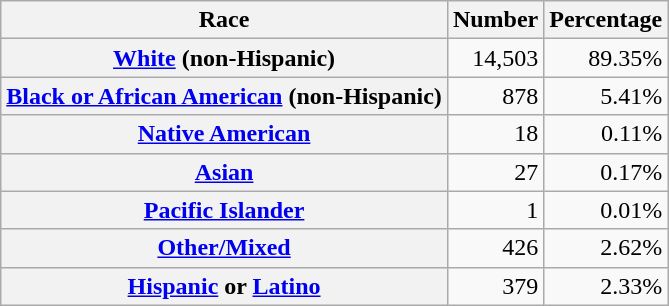<table class="wikitable" style="text-align:right">
<tr>
<th scope="col">Race</th>
<th scope="col">Number</th>
<th scope="col">Percentage</th>
</tr>
<tr>
<th scope="row"><a href='#'>White</a> (non-Hispanic)</th>
<td>14,503</td>
<td>89.35%</td>
</tr>
<tr>
<th scope="row"><a href='#'>Black or African American</a> (non-Hispanic)</th>
<td>878</td>
<td>5.41%</td>
</tr>
<tr>
<th scope="row"><a href='#'>Native American</a></th>
<td>18</td>
<td>0.11%</td>
</tr>
<tr>
<th scope="row"><a href='#'>Asian</a></th>
<td>27</td>
<td>0.17%</td>
</tr>
<tr>
<th scope="row"><a href='#'>Pacific Islander</a></th>
<td>1</td>
<td>0.01%</td>
</tr>
<tr>
<th scope="row"><a href='#'>Other/Mixed</a></th>
<td>426</td>
<td>2.62%</td>
</tr>
<tr>
<th scope="row"><a href='#'>Hispanic</a> or <a href='#'>Latino</a></th>
<td>379</td>
<td>2.33%</td>
</tr>
</table>
